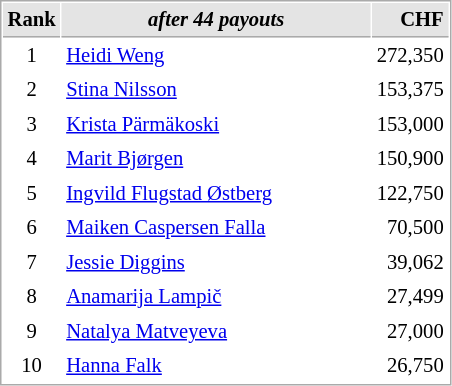<table cellspacing="1" cellpadding="3" style="border:1px solid #AAAAAA;font-size:86%">
<tr style="background-color: #E4E4E4;">
<th style="border-bottom:1px solid #AAAAAA" width=10>Rank</th>
<th style="border-bottom:1px solid #AAAAAA" width=200><em>after 44 payouts</em></th>
<th style="border-bottom:1px solid #AAAAAA" width=20 align=right>CHF</th>
</tr>
<tr>
<td align=center>1</td>
<td> <a href='#'>Heidi Weng</a></td>
<td align=right>272,350</td>
</tr>
<tr>
<td align=center>2</td>
<td> <a href='#'>Stina Nilsson</a></td>
<td align=right>153,375</td>
</tr>
<tr>
<td align=center>3</td>
<td> <a href='#'>Krista Pärmäkoski</a></td>
<td align=right>153,000</td>
</tr>
<tr>
<td align=center>4</td>
<td> <a href='#'>Marit Bjørgen</a></td>
<td align=right>150,900</td>
</tr>
<tr>
<td align=center>5</td>
<td> <a href='#'>Ingvild Flugstad Østberg</a></td>
<td align=right>122,750</td>
</tr>
<tr>
<td align=center>6</td>
<td> <a href='#'>Maiken Caspersen Falla</a></td>
<td align=right>70,500</td>
</tr>
<tr>
<td align=center>7</td>
<td> <a href='#'>Jessie Diggins</a></td>
<td align=right>39,062</td>
</tr>
<tr>
<td align=center>8</td>
<td> <a href='#'>Anamarija Lampič</a></td>
<td align=right>27,499</td>
</tr>
<tr>
<td align=center>9</td>
<td> <a href='#'>Natalya Matveyeva</a></td>
<td align=right>27,000</td>
</tr>
<tr>
<td align=center>10</td>
<td> <a href='#'>Hanna Falk</a></td>
<td align=right>26,750</td>
</tr>
</table>
